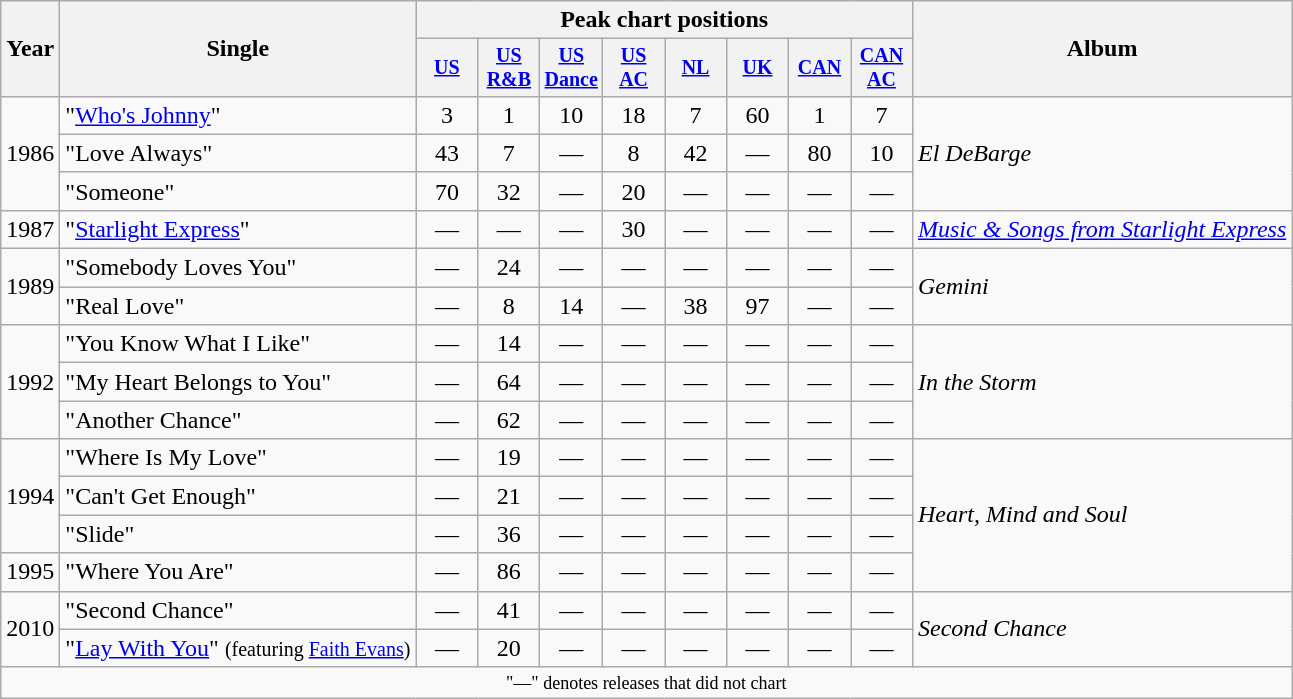<table class="wikitable" style="text-align:center;">
<tr>
<th rowspan="2">Year</th>
<th rowspan="2">Single</th>
<th colspan="8">Peak chart positions</th>
<th rowspan="2">Album</th>
</tr>
<tr style="font-size:smaller;">
<th style="width:35px;"><a href='#'>US</a><br></th>
<th style="width:35px;"><a href='#'>US R&B</a><br></th>
<th style="width:35px;"><a href='#'>US Dance</a><br></th>
<th style="width:35px;"><a href='#'>US AC</a><br></th>
<th style="width:35px;"><a href='#'>NL</a><br></th>
<th style="width:35px;"><a href='#'>UK</a><br></th>
<th style="width:35px;"><a href='#'>CAN</a></th>
<th style="width:35px;"><a href='#'>CAN AC</a></th>
</tr>
<tr>
<td rowspan="3">1986</td>
<td style="text-align:left;">"<a href='#'>Who's Johnny</a>"</td>
<td>3</td>
<td>1</td>
<td>10</td>
<td>18</td>
<td>7</td>
<td>60</td>
<td>1</td>
<td>7</td>
<td style="text-align:left;" rowspan="3"><em>El DeBarge</em></td>
</tr>
<tr>
<td style="text-align:left;">"Love Always"</td>
<td>43</td>
<td>7</td>
<td>—</td>
<td>8</td>
<td>42</td>
<td>—</td>
<td>80</td>
<td>10</td>
</tr>
<tr>
<td style="text-align:left;">"Someone"</td>
<td>70</td>
<td>32</td>
<td>—</td>
<td>20</td>
<td>—</td>
<td>—</td>
<td>—</td>
<td>—</td>
</tr>
<tr>
<td>1987</td>
<td style="text-align:left;">"<a href='#'>Starlight Express</a>"</td>
<td>—</td>
<td>—</td>
<td>—</td>
<td>30</td>
<td>—</td>
<td>—</td>
<td>—</td>
<td>—</td>
<td style="text-align:left;"><em><a href='#'>Music & Songs from Starlight Express</a></em></td>
</tr>
<tr>
<td rowspan="2">1989</td>
<td style="text-align:left;">"Somebody Loves You"</td>
<td>—</td>
<td>24</td>
<td>—</td>
<td>—</td>
<td>—</td>
<td>—</td>
<td>—</td>
<td>—</td>
<td style="text-align:left;" rowspan="2"><em>Gemini</em></td>
</tr>
<tr>
<td style="text-align:left;">"Real Love"</td>
<td>—</td>
<td>8</td>
<td>14</td>
<td>—</td>
<td>38</td>
<td>97</td>
<td>—</td>
<td>—</td>
</tr>
<tr>
<td rowspan="3">1992</td>
<td style="text-align:left;">"You Know What I Like"</td>
<td>—</td>
<td>14</td>
<td>—</td>
<td>—</td>
<td>—</td>
<td>—</td>
<td>—</td>
<td>—</td>
<td style="text-align:left;" rowspan="3"><em>In the Storm</em></td>
</tr>
<tr>
<td style="text-align:left;">"My Heart Belongs to You"</td>
<td>—</td>
<td>64</td>
<td>—</td>
<td>—</td>
<td>—</td>
<td>—</td>
<td>—</td>
<td>—</td>
</tr>
<tr>
<td style="text-align:left;">"Another Chance"</td>
<td>—</td>
<td>62</td>
<td>—</td>
<td>—</td>
<td>—</td>
<td>—</td>
<td>—</td>
<td>—</td>
</tr>
<tr>
<td rowspan="3">1994</td>
<td style="text-align:left;">"Where Is My Love"</td>
<td>—</td>
<td>19</td>
<td>—</td>
<td>—</td>
<td>—</td>
<td>—</td>
<td>—</td>
<td>—</td>
<td style="text-align:left;" rowspan="4"><em>Heart, Mind and Soul</em></td>
</tr>
<tr>
<td style="text-align:left;">"Can't Get Enough"</td>
<td>—</td>
<td>21</td>
<td>—</td>
<td>—</td>
<td>—</td>
<td>—</td>
<td>—</td>
<td>—</td>
</tr>
<tr>
<td style="text-align:left;">"Slide"</td>
<td>—</td>
<td>36</td>
<td>—</td>
<td>—</td>
<td>—</td>
<td>—</td>
<td>—</td>
<td>—</td>
</tr>
<tr>
<td>1995</td>
<td style="text-align:left;">"Where You Are"</td>
<td>—</td>
<td>86</td>
<td>—</td>
<td>—</td>
<td>—</td>
<td>—</td>
<td>—</td>
<td>—</td>
</tr>
<tr>
<td rowspan="2">2010</td>
<td style="text-align:left;">"Second Chance"</td>
<td>—</td>
<td>41</td>
<td>—</td>
<td>—</td>
<td>—</td>
<td>—</td>
<td>—</td>
<td>—</td>
<td style="text-align:left;" rowspan="2"><em>Second Chance</em></td>
</tr>
<tr>
<td style="text-align:left;">"<a href='#'>Lay With You</a>" <small>(featuring <a href='#'>Faith Evans</a>)</small></td>
<td>—</td>
<td>20</td>
<td>—</td>
<td>—</td>
<td>—</td>
<td>—</td>
<td>—</td>
<td>—</td>
</tr>
<tr>
<td colspan="11" style="font-size:9pt">"—" denotes releases that did not chart</td>
</tr>
</table>
